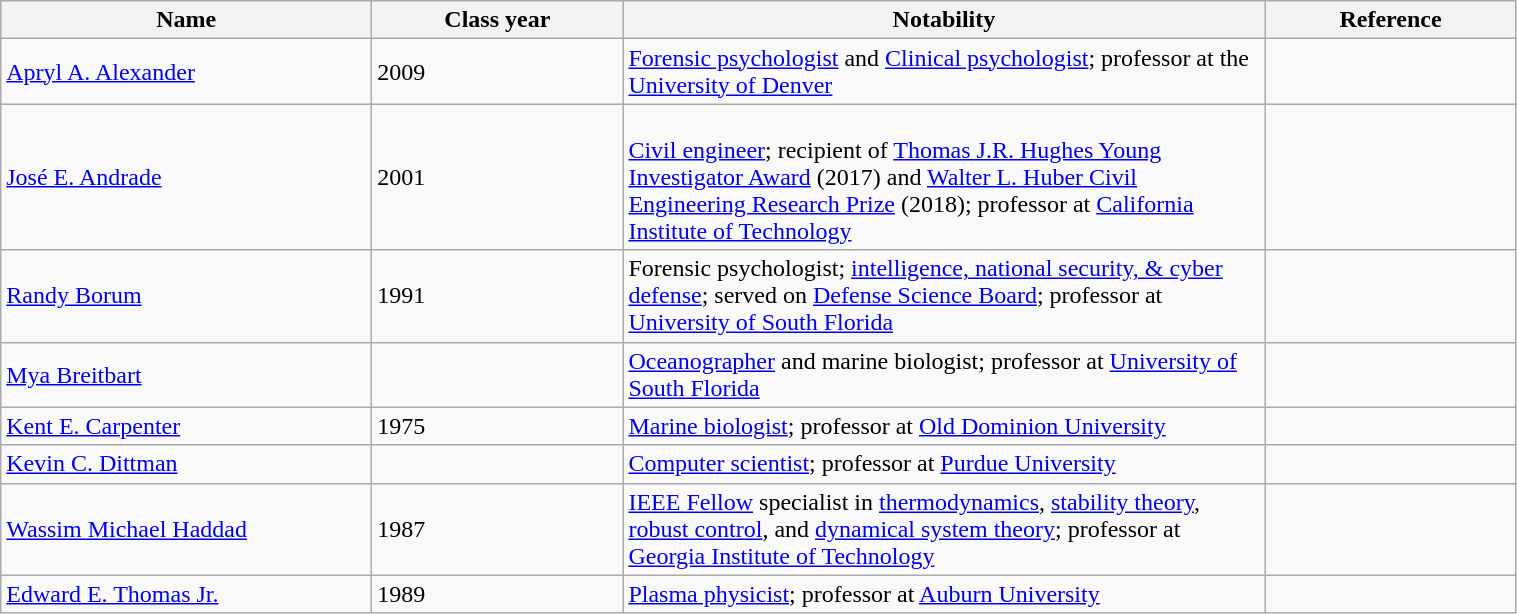<table class="wikitable sortable" style="width: 80%;">
<tr valign="top">
<th style="width: 15em;">Name</th>
<th style="width: 10em;">Class year</th>
<th>Notability</th>
<th class="unsortable"  style="width: 10em;">Reference</th>
</tr>
<tr>
<td><a href='#'>Apryl A. Alexander</a></td>
<td>2009</td>
<td><a href='#'>Forensic psychologist</a> and <a href='#'>Clinical psychologist</a>; professor at the <a href='#'>University of Denver</a></td>
<td></td>
</tr>
<tr>
<td><a href='#'>José E. Andrade</a></td>
<td>2001</td>
<td><br><a href='#'>Civil engineer</a>; recipient of <a href='#'>Thomas J.R. Hughes Young Investigator Award</a> (2017) and <a href='#'>Walter L. Huber Civil Engineering Research Prize</a> (2018); professor at <a href='#'>California Institute of Technology</a></td>
<td></td>
</tr>
<tr>
<td><a href='#'>Randy Borum</a></td>
<td>1991</td>
<td>Forensic psychologist; <a href='#'>intelligence, national security, & cyber defense</a>; served on <a href='#'>Defense Science Board</a>; professor at <a href='#'>University of South Florida</a></td>
<td></td>
</tr>
<tr>
<td><a href='#'>Mya Breitbart</a></td>
<td></td>
<td><a href='#'>Oceanographer</a> and marine biologist; professor at <a href='#'>University of South Florida</a></td>
<td></td>
</tr>
<tr>
<td><a href='#'>Kent E. Carpenter</a></td>
<td>1975</td>
<td><a href='#'>Marine biologist</a>; professor at <a href='#'>Old Dominion University</a></td>
<td></td>
</tr>
<tr>
<td><a href='#'>Kevin C. Dittman</a></td>
<td></td>
<td><a href='#'>Computer scientist</a>; professor at <a href='#'>Purdue University</a></td>
<td></td>
</tr>
<tr>
<td><a href='#'>Wassim Michael Haddad</a></td>
<td>1987</td>
<td><a href='#'>IEEE Fellow</a> specialist in <a href='#'>thermodynamics</a>, <a href='#'>stability theory</a>, <a href='#'>robust control</a>, and <a href='#'>dynamical system theory</a>; professor at <a href='#'>Georgia Institute of Technology</a></td>
<td></td>
</tr>
<tr>
<td><a href='#'>Edward E. Thomas Jr.</a></td>
<td>1989</td>
<td><a href='#'>Plasma physicist</a>; professor at <a href='#'>Auburn University</a></td>
<td></td>
</tr>
</table>
